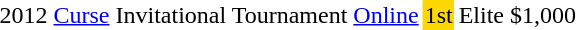<table>
<tr>
<td>2012</td>
<td><a href='#'>Curse</a> Invitational Tournament</td>
<td><a href='#'>Online</a></td>
<td bgcolor="gold">1st</td>
<td>Elite</td>
<td>$1,000</td>
</tr>
<tr>
</tr>
</table>
